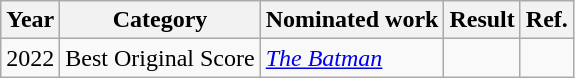<table class="wikitable">
<tr>
<th>Year</th>
<th>Category</th>
<th>Nominated work</th>
<th>Result</th>
<th>Ref.</th>
</tr>
<tr>
<td>2022</td>
<td>Best Original Score</td>
<td><em><a href='#'>The Batman</a></em></td>
<td></td>
<td align="center"></td>
</tr>
</table>
